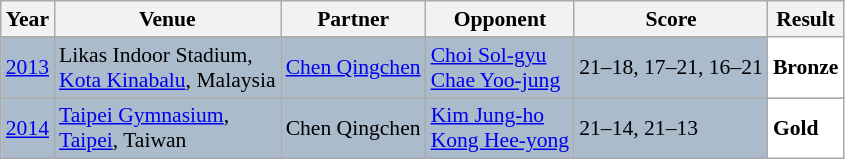<table class="sortable wikitable" style="font-size: 90%;">
<tr>
<th>Year</th>
<th>Venue</th>
<th>Partner</th>
<th>Opponent</th>
<th>Score</th>
<th>Result</th>
</tr>
<tr style="background:#AABBCC">
<td align="center"><a href='#'>2013</a></td>
<td align="left">Likas Indoor Stadium,<br><a href='#'>Kota Kinabalu</a>, Malaysia</td>
<td align="left"> <a href='#'>Chen Qingchen</a></td>
<td align="left"> <a href='#'>Choi Sol-gyu</a> <br>  <a href='#'>Chae Yoo-jung</a></td>
<td align="left">21–18, 17–21, 16–21</td>
<td style="text-align:left; background:white"> <strong>Bronze</strong></td>
</tr>
<tr style="background:#AABBCC">
<td align="center"><a href='#'>2014</a></td>
<td align="left"><a href='#'>Taipei Gymnasium</a>,<br><a href='#'>Taipei</a>, Taiwan</td>
<td align="left"> Chen Qingchen</td>
<td align="left"> <a href='#'>Kim Jung-ho</a> <br>  <a href='#'>Kong Hee-yong</a></td>
<td align="left">21–14, 21–13</td>
<td style="text-align:left; background:white"> <strong>Gold</strong></td>
</tr>
</table>
